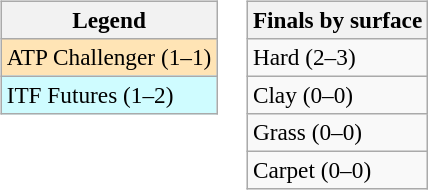<table>
<tr valign=top>
<td><br><table class=wikitable style=font-size:97%>
<tr>
<th>Legend</th>
</tr>
<tr bgcolor=moccasin>
<td>ATP Challenger (1–1)</td>
</tr>
<tr bgcolor=cffcff>
<td>ITF Futures (1–2)</td>
</tr>
</table>
</td>
<td><br><table class=wikitable style=font-size:97%>
<tr>
<th>Finals by surface</th>
</tr>
<tr>
<td>Hard (2–3)</td>
</tr>
<tr>
<td>Clay (0–0)</td>
</tr>
<tr>
<td>Grass (0–0)</td>
</tr>
<tr>
<td>Carpet (0–0)</td>
</tr>
</table>
</td>
</tr>
</table>
